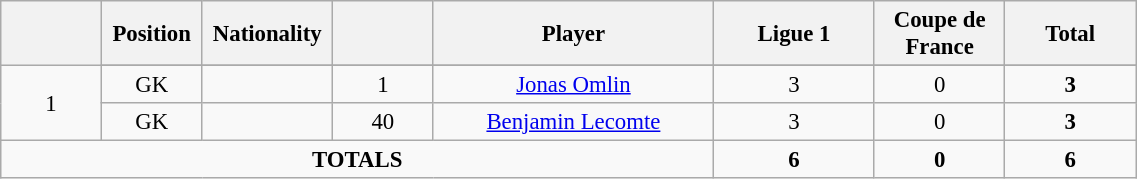<table class="wikitable" style="font-size: 95%; text-align: center;">
<tr>
<th width=60></th>
<th width=60>Position</th>
<th width=80>Nationality</th>
<th width=60></th>
<th width=180>Player</th>
<th width=100>Ligue 1</th>
<th width=80>Coupe de France</th>
<th width=80>Total</th>
</tr>
<tr>
<td rowspan="3">1</td>
</tr>
<tr>
<td>GK</td>
<td></td>
<td>1</td>
<td><a href='#'>Jonas Omlin</a></td>
<td>3</td>
<td>0</td>
<td><strong>3</strong></td>
</tr>
<tr>
<td>GK</td>
<td></td>
<td>40</td>
<td><a href='#'>Benjamin Lecomte</a></td>
<td>3</td>
<td>0</td>
<td><strong>3</strong></td>
</tr>
<tr>
<td colspan=5><strong>TOTALS</strong></td>
<td><strong>6</strong></td>
<td><strong>0</strong></td>
<td><strong>6</strong></td>
</tr>
</table>
